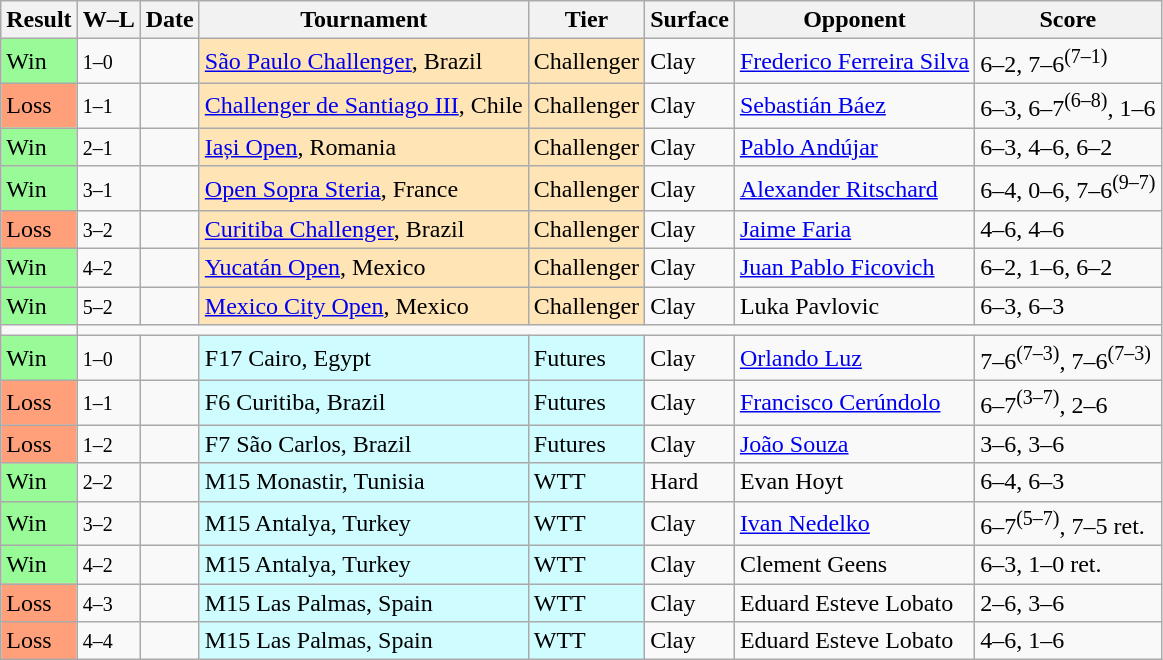<table class="sortable wikitable nowrap">
<tr>
<th>Result</th>
<th class="unsortable">W–L</th>
<th>Date</th>
<th>Tournament</th>
<th>Tier</th>
<th>Surface</th>
<th>Opponent</th>
<th class="unsortable">Score</th>
</tr>
<tr>
<td bgcolor=98fb98>Win</td>
<td><small>1–0</small></td>
<td><a href='#'></a></td>
<td style=background:moccasin><a href='#'>São Paulo Challenger</a>, Brazil</td>
<td style=background:moccasin>Challenger</td>
<td>Clay</td>
<td> <a href='#'>Frederico Ferreira Silva</a></td>
<td>6–2, 7–6<sup>(7–1)</sup></td>
</tr>
<tr>
<td bgcolor=FFA07A>Loss</td>
<td><small>1–1</small></td>
<td><a href='#'></a></td>
<td style=background:moccasin><a href='#'>Challenger de Santiago III</a>, Chile</td>
<td style=background:moccasin>Challenger</td>
<td>Clay</td>
<td> <a href='#'>Sebastián Báez</a></td>
<td>6–3, 6–7<sup>(6–8)</sup>, 1–6</td>
</tr>
<tr>
<td bgcolor=98fb98>Win</td>
<td><small>2–1</small></td>
<td><a href='#'></a></td>
<td style=background:moccasin><a href='#'>Iași Open</a>, Romania</td>
<td style=background:moccasin>Challenger</td>
<td>Clay</td>
<td> <a href='#'>Pablo Andújar</a></td>
<td>6–3, 4–6, 6–2</td>
</tr>
<tr>
<td bgcolor=98fb98>Win</td>
<td><small>3–1</small></td>
<td><a href='#'></a></td>
<td style=background:moccasin><a href='#'>Open Sopra Steria</a>, France</td>
<td style=background:moccasin>Challenger</td>
<td>Clay</td>
<td> <a href='#'>Alexander Ritschard</a></td>
<td>6–4, 0–6, 7–6<sup>(9–7)</sup></td>
</tr>
<tr>
<td bgcolor=ffa07a>Loss</td>
<td><small>3–2</small></td>
<td><a href='#'></a></td>
<td style=background:moccasin><a href='#'>Curitiba Challenger</a>, Brazil</td>
<td style=background:moccasin>Challenger</td>
<td>Clay</td>
<td> <a href='#'>Jaime Faria</a></td>
<td>4–6, 4–6</td>
</tr>
<tr>
<td bgcolor=98fb98>Win</td>
<td><small>4–2</small></td>
<td><a href='#'></a></td>
<td style=background:moccasin><a href='#'>Yucatán Open</a>, Mexico</td>
<td style=background:moccasin>Challenger</td>
<td>Clay</td>
<td> <a href='#'>Juan Pablo Ficovich</a></td>
<td>6–2, 1–6, 6–2</td>
</tr>
<tr>
<td bgcolor=98fb98>Win</td>
<td><small>5–2</small></td>
<td><a href='#'></a></td>
<td style=background:moccasin><a href='#'>Mexico City Open</a>, Mexico</td>
<td style=background:moccasin>Challenger</td>
<td>Clay</td>
<td> Luka Pavlovic</td>
<td>6–3, 6–3</td>
</tr>
<tr>
<td></td>
</tr>
<tr>
<td bgcolor=98FB98>Win</td>
<td><small>1–0</small></td>
<td></td>
<td style="background:#cffcff;">F17 Cairo, Egypt</td>
<td style="background:#cffcff;">Futures</td>
<td>Clay</td>
<td> <a href='#'>Orlando Luz</a></td>
<td>7–6<sup>(7–3)</sup>, 7–6<sup>(7–3)</sup></td>
</tr>
<tr>
<td bgcolor=FFA07A>Loss</td>
<td><small>1–1</small></td>
<td></td>
<td style="background:#cffcff;">F6 Curitiba, Brazil</td>
<td style="background:#cffcff;">Futures</td>
<td>Clay</td>
<td> <a href='#'>Francisco Cerúndolo</a></td>
<td>6–7<sup>(3–7)</sup>, 2–6</td>
</tr>
<tr>
<td bgcolor=FFa07a>Loss</td>
<td><small>1–2</small></td>
<td></td>
<td style="background:#cffcff;">F7 São Carlos, Brazil</td>
<td style="background:#cffcff;">Futures</td>
<td>Clay</td>
<td> <a href='#'>João Souza</a></td>
<td>3–6, 3–6</td>
</tr>
<tr>
<td bgcolor=98FB98>Win</td>
<td><small>2–2</small></td>
<td></td>
<td style="background:#cffcff;">M15 Monastir, Tunisia</td>
<td style="background:#cffcff;">WTT</td>
<td>Hard</td>
<td> Evan Hoyt</td>
<td>6–4, 6–3</td>
</tr>
<tr>
<td bgcolor=98FB98>Win</td>
<td><small>3–2</small></td>
<td></td>
<td style="background:#cffcff;">M15 Antalya, Turkey</td>
<td style="background:#cffcff;">WTT</td>
<td>Clay</td>
<td> <a href='#'>Ivan Nedelko</a></td>
<td>6–7<sup>(5–7)</sup>, 7–5 ret.</td>
</tr>
<tr>
<td bgcolor=98FB98>Win</td>
<td><small>4–2</small></td>
<td></td>
<td style="background:#cffcff;">M15 Antalya, Turkey</td>
<td style="background:#cffcff;">WTT</td>
<td>Clay</td>
<td> Clement Geens</td>
<td>6–3, 1–0 ret.</td>
</tr>
<tr>
<td bgcolor=FFA07A>Loss</td>
<td><small>4–3</small></td>
<td></td>
<td style="background:#cffcff;">M15 Las Palmas, Spain</td>
<td style="background:#cffcff;">WTT</td>
<td>Clay</td>
<td> Eduard Esteve Lobato</td>
<td>2–6, 3–6</td>
</tr>
<tr>
<td bgcolor=FFA07A>Loss</td>
<td><small>4–4</small></td>
<td></td>
<td style="background:#cffcff;">M15 Las Palmas, Spain</td>
<td style="background:#cffcff;">WTT</td>
<td>Clay</td>
<td> Eduard Esteve Lobato</td>
<td>4–6, 1–6</td>
</tr>
</table>
